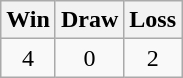<table class="wikitable">
<tr>
<th>Win</th>
<th>Draw</th>
<th>Loss</th>
</tr>
<tr>
<td align="center">4</td>
<td align="center">0</td>
<td align="center">2</td>
</tr>
</table>
